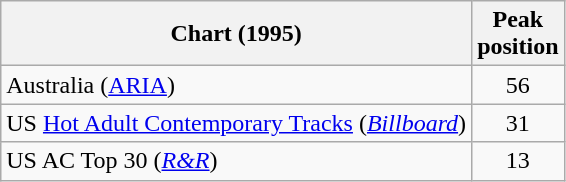<table class="wikitable sortable">
<tr>
<th>Chart (1995)</th>
<th>Peak<br>position</th>
</tr>
<tr>
<td>Australia (<a href='#'>ARIA</a>)</td>
<td style="text-align:center;">56</td>
</tr>
<tr>
<td>US <a href='#'>Hot Adult Contemporary Tracks</a> (<em><a href='#'>Billboard</a></em>)</td>
<td align="center">31</td>
</tr>
<tr>
<td>US AC Top 30 (<em><a href='#'>R&R</a></em>)</td>
<td align="center">13</td>
</tr>
</table>
